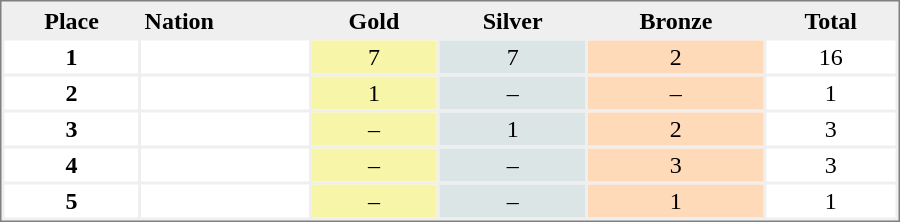<table style="border-style:solid;border-width:1px;border-color:#808080;background-color:#EFEFEF" cellspacing="2" cellpadding="2" width="600">
<tr bgcolor="#EFEFEF">
<th align="center">Place</th>
<th align="left">Nation</th>
<th align="center">Gold</th>
<th align="center">Silver</th>
<th align="center">Bronze</th>
<th align="center">Total</th>
</tr>
<tr align="center" valign="top" bgcolor="#FFFFFF">
<th>1</th>
<td align="left"></td>
<td style="background:#F7F6A8;">7</td>
<td style="background:#DCE5E5;">7</td>
<td style="background:#FFDAB9;">2</td>
<td>16</td>
</tr>
<tr align="center" valign="top" bgcolor="#FFFFFF">
<th>2</th>
<td align="left"></td>
<td style="background:#F7F6A8;">1</td>
<td style="background:#DCE5E5;">–</td>
<td style="background:#FFDAB9;">–</td>
<td>1</td>
</tr>
<tr align="center" valign="top" bgcolor="#FFFFFF">
<th>3</th>
<td align="left"></td>
<td style="background:#F7F6A8;">–</td>
<td style="background:#DCE5E5;">1</td>
<td style="background:#FFDAB9;">2</td>
<td>3</td>
</tr>
<tr align="center" valign="top" bgcolor="#FFFFFF">
<th>4</th>
<td align="left"></td>
<td style="background:#F7F6A8;">–</td>
<td style="background:#DCE5E5;">–</td>
<td style="background:#FFDAB9;">3</td>
<td>3</td>
</tr>
<tr align="center" valign="top" bgcolor="#FFFFFF">
<th>5</th>
<td align="left"></td>
<td style="background:#F7F6A8;">–</td>
<td style="background:#DCE5E5;">–</td>
<td style="background:#FFDAB9;">1</td>
<td>1</td>
</tr>
</table>
